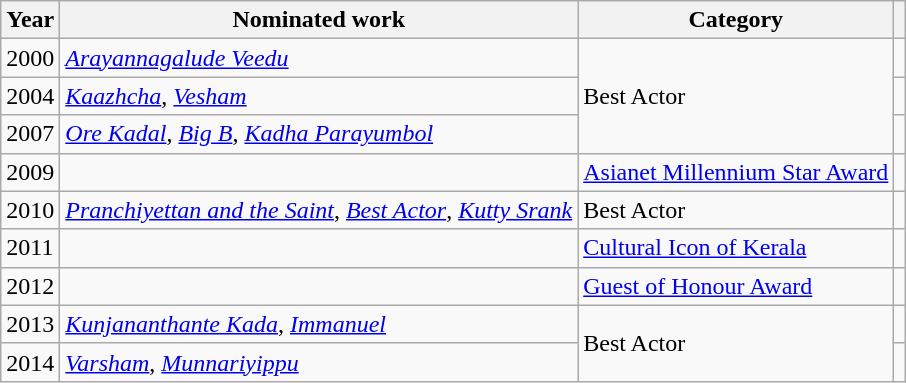<table class="wikitable">
<tr>
<th>Year</th>
<th>Nominated work</th>
<th>Category</th>
<th></th>
</tr>
<tr>
<td>2000</td>
<td><em><a href='#'>Arayannagalude Veedu</a></em></td>
<td rowspan="3">Best Actor</td>
<td></td>
</tr>
<tr>
<td>2004</td>
<td><em><a href='#'>Kaazhcha</a></em>, <em><a href='#'>Vesham</a></em></td>
<td></td>
</tr>
<tr>
<td>2007</td>
<td><em><a href='#'>Ore Kadal</a></em>, <em><a href='#'>Big B</a></em>, <em><a href='#'>Kadha Parayumbol</a></em></td>
<td></td>
</tr>
<tr>
<td>2009</td>
<td></td>
<td><a href='#'>Asianet Millennium Star Award</a></td>
<td></td>
</tr>
<tr>
<td>2010</td>
<td><em><a href='#'>Pranchiyettan and the Saint</a></em>, <em><a href='#'>Best Actor</a></em>, <em><a href='#'>Kutty Srank</a></em></td>
<td>Best Actor</td>
<td></td>
</tr>
<tr>
<td>2011</td>
<td></td>
<td><a href='#'>Cultural Icon of Kerala</a></td>
<td></td>
</tr>
<tr>
<td>2012</td>
<td></td>
<td><a href='#'>Guest of Honour Award</a></td>
<td></td>
</tr>
<tr>
<td>2013</td>
<td><em><a href='#'>Kunjananthante Kada</a></em>, <em><a href='#'>Immanuel</a></em></td>
<td rowspan="2">Best Actor</td>
<td></td>
</tr>
<tr>
<td>2014</td>
<td><em><a href='#'>Varsham</a></em>, <em><a href='#'>Munnariyippu</a></em></td>
<td></td>
</tr>
</table>
